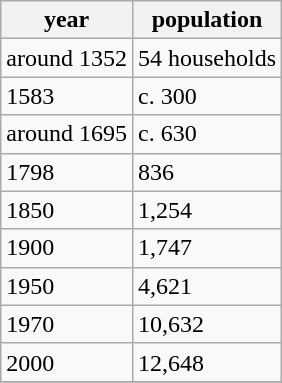<table class="wikitable">
<tr>
<th>year</th>
<th>population</th>
</tr>
<tr>
<td>around 1352</td>
<td>54 households</td>
</tr>
<tr>
<td>1583</td>
<td>c. 300</td>
</tr>
<tr>
<td>around 1695</td>
<td>c. 630</td>
</tr>
<tr>
<td>1798</td>
<td>836</td>
</tr>
<tr>
<td>1850</td>
<td>1,254</td>
</tr>
<tr>
<td>1900</td>
<td>1,747</td>
</tr>
<tr>
<td>1950</td>
<td>4,621</td>
</tr>
<tr>
<td>1970</td>
<td>10,632</td>
</tr>
<tr>
<td>2000</td>
<td>12,648</td>
</tr>
<tr>
</tr>
</table>
